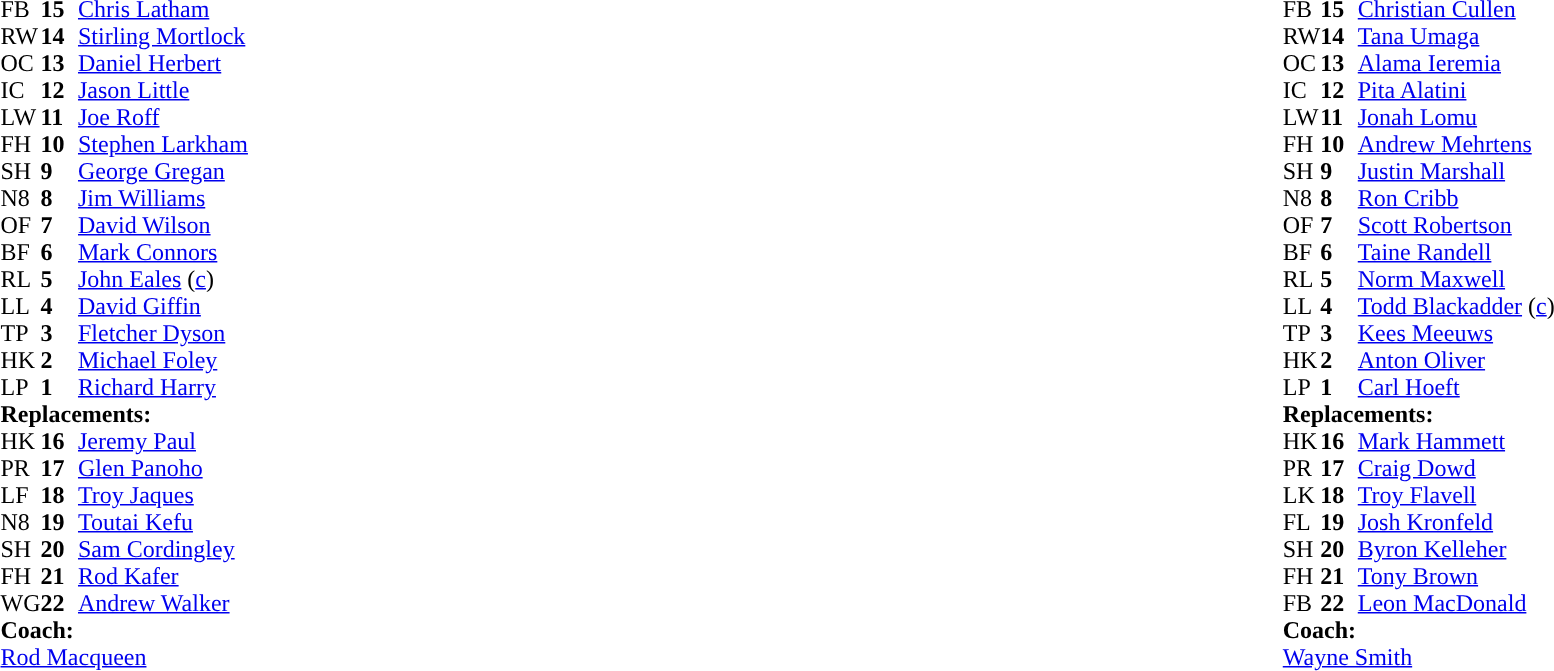<table style="width:100%">
<tr>
<td style="vertical-align:top;width:50%"><br><table cellspacing="0" cellpadding="0">
<tr>
<th width="25"></th>
<th width="25"></th>
</tr>
<tr>
<td>FB</td>
<td><strong>15</strong></td>
<td><a href='#'>Chris Latham</a></td>
</tr>
<tr>
<td>RW</td>
<td><strong>14</strong></td>
<td><a href='#'>Stirling Mortlock</a></td>
</tr>
<tr>
<td>OC</td>
<td><strong>13</strong></td>
<td><a href='#'>Daniel Herbert</a></td>
</tr>
<tr>
<td>IC</td>
<td><strong>12</strong></td>
<td><a href='#'>Jason Little</a></td>
</tr>
<tr>
<td>LW</td>
<td><strong>11</strong></td>
<td><a href='#'>Joe Roff</a></td>
</tr>
<tr>
<td>FH</td>
<td><strong>10</strong></td>
<td><a href='#'>Stephen Larkham</a></td>
</tr>
<tr>
<td>SH</td>
<td><strong>9</strong></td>
<td><a href='#'>George Gregan</a></td>
</tr>
<tr>
<td>N8</td>
<td><strong>8</strong></td>
<td><a href='#'>Jim Williams</a></td>
</tr>
<tr>
<td>OF</td>
<td><strong>7</strong></td>
<td><a href='#'>David Wilson</a></td>
</tr>
<tr>
<td>BF</td>
<td><strong>6</strong></td>
<td><a href='#'>Mark Connors</a></td>
</tr>
<tr>
<td>RL</td>
<td><strong>5</strong></td>
<td><a href='#'>John Eales</a> (<a href='#'>c</a>)</td>
</tr>
<tr>
<td>LL</td>
<td><strong>4</strong></td>
<td><a href='#'>David Giffin</a></td>
</tr>
<tr>
<td>TP</td>
<td><strong>3</strong></td>
<td><a href='#'>Fletcher Dyson</a></td>
</tr>
<tr>
<td>HK</td>
<td><strong>2</strong></td>
<td><a href='#'>Michael Foley</a></td>
</tr>
<tr>
<td>LP</td>
<td><strong>1</strong></td>
<td><a href='#'>Richard Harry</a></td>
</tr>
<tr>
<td colspan="3"><strong>Replacements:</strong></td>
</tr>
<tr>
<td>HK</td>
<td><strong>16</strong></td>
<td><a href='#'>Jeremy Paul</a></td>
</tr>
<tr>
<td>PR</td>
<td><strong>17</strong></td>
<td><a href='#'>Glen Panoho</a></td>
</tr>
<tr>
<td>LF</td>
<td><strong>18</strong></td>
<td><a href='#'>Troy Jaques</a></td>
</tr>
<tr>
<td>N8</td>
<td><strong>19</strong></td>
<td><a href='#'>Toutai Kefu</a></td>
</tr>
<tr>
<td>SH</td>
<td><strong>20</strong></td>
<td><a href='#'>Sam Cordingley</a></td>
</tr>
<tr>
<td>FH</td>
<td><strong>21</strong></td>
<td><a href='#'>Rod Kafer</a></td>
</tr>
<tr>
<td>WG</td>
<td><strong>22</strong></td>
<td><a href='#'>Andrew Walker</a></td>
</tr>
<tr>
<td colspan="3"><strong>Coach:</strong></td>
</tr>
<tr>
<td colspan="3"> <a href='#'>Rod Macqueen</a></td>
</tr>
</table>
</td>
<td style="vertical-align:top"></td>
<td style="vertical-align:top;width:50%"><br><table cellspacing="0" cellpadding="0" style="margin:auto">
<tr>
<th width="25"></th>
<th width="25"></th>
</tr>
<tr>
<td>FB</td>
<td><strong>15</strong></td>
<td><a href='#'>Christian Cullen</a></td>
</tr>
<tr>
<td>RW</td>
<td><strong>14</strong></td>
<td><a href='#'>Tana Umaga</a></td>
</tr>
<tr>
<td>OC</td>
<td><strong>13</strong></td>
<td><a href='#'>Alama Ieremia</a></td>
</tr>
<tr>
<td>IC</td>
<td><strong>12</strong></td>
<td><a href='#'>Pita Alatini</a></td>
</tr>
<tr>
<td>LW</td>
<td><strong>11</strong></td>
<td><a href='#'>Jonah Lomu</a></td>
</tr>
<tr>
<td>FH</td>
<td><strong>10</strong></td>
<td><a href='#'>Andrew Mehrtens</a></td>
</tr>
<tr>
<td>SH</td>
<td><strong>9</strong></td>
<td><a href='#'>Justin Marshall</a></td>
</tr>
<tr>
<td>N8</td>
<td><strong>8</strong></td>
<td><a href='#'>Ron Cribb</a></td>
</tr>
<tr>
<td>OF</td>
<td><strong>7</strong></td>
<td><a href='#'>Scott Robertson</a></td>
</tr>
<tr>
<td>BF</td>
<td><strong>6</strong></td>
<td><a href='#'>Taine Randell</a></td>
</tr>
<tr>
<td>RL</td>
<td><strong>5</strong></td>
<td><a href='#'>Norm Maxwell</a></td>
</tr>
<tr>
<td>LL</td>
<td><strong>4</strong></td>
<td><a href='#'>Todd Blackadder</a> (<a href='#'>c</a>)</td>
</tr>
<tr>
<td>TP</td>
<td><strong>3</strong></td>
<td><a href='#'>Kees Meeuws</a></td>
</tr>
<tr>
<td>HK</td>
<td><strong>2</strong></td>
<td><a href='#'>Anton Oliver</a></td>
</tr>
<tr>
<td>LP</td>
<td><strong>1</strong></td>
<td><a href='#'>Carl Hoeft</a></td>
</tr>
<tr>
<td colspan="3"><strong>Replacements:</strong></td>
</tr>
<tr>
<td>HK</td>
<td><strong>16</strong></td>
<td><a href='#'>Mark Hammett</a></td>
</tr>
<tr>
<td>PR</td>
<td><strong>17</strong></td>
<td><a href='#'>Craig Dowd</a></td>
</tr>
<tr>
<td>LK</td>
<td><strong>18</strong></td>
<td><a href='#'>Troy Flavell</a></td>
</tr>
<tr>
<td>FL</td>
<td><strong>19</strong></td>
<td><a href='#'>Josh Kronfeld</a></td>
</tr>
<tr>
<td>SH</td>
<td><strong>20</strong></td>
<td><a href='#'>Byron Kelleher</a></td>
</tr>
<tr>
<td>FH</td>
<td><strong>21</strong></td>
<td><a href='#'>Tony Brown</a></td>
</tr>
<tr>
<td>FB</td>
<td><strong>22</strong></td>
<td><a href='#'>Leon MacDonald</a></td>
</tr>
<tr>
<td colspan="3"><strong>Coach:</strong></td>
</tr>
<tr>
<td colspan="3"> <a href='#'>Wayne Smith</a></td>
</tr>
</table>
</td>
</tr>
</table>
